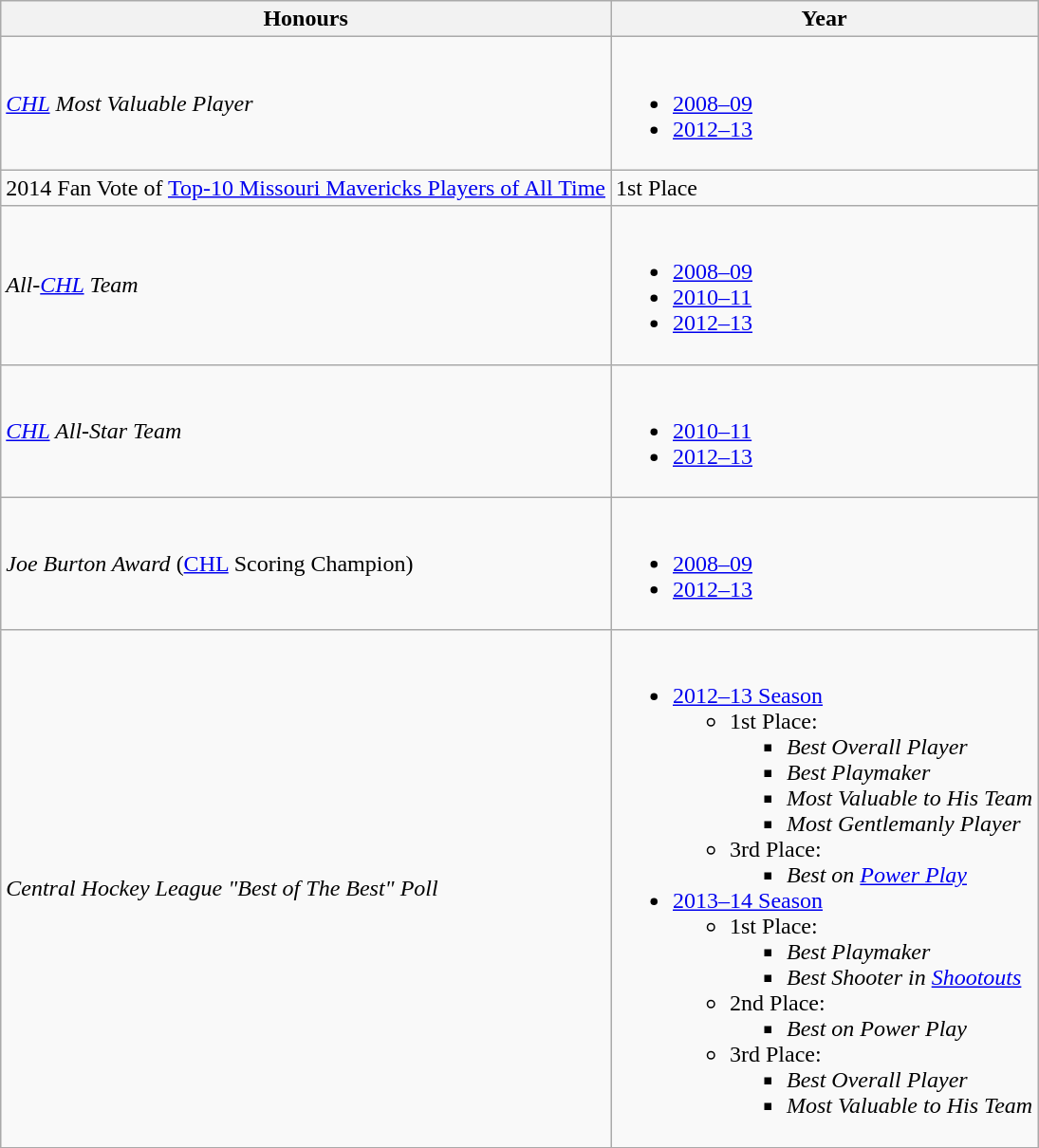<table class="wikitable">
<tr>
<th>Honours</th>
<th>Year</th>
</tr>
<tr>
<td><em><a href='#'>CHL</a> Most Valuable Player</em></td>
<td><br><ul><li><a href='#'>2008–09</a></li><li><a href='#'>2012–13</a></li></ul></td>
</tr>
<tr>
<td>2014 Fan Vote of <a href='#'>Top-10 Missouri Mavericks Players of All Time</a></td>
<td>1st Place</td>
</tr>
<tr>
<td><em>All-<a href='#'>CHL</a> Team</em></td>
<td><br><ul><li><a href='#'>2008–09</a></li><li><a href='#'>2010–11</a></li><li><a href='#'>2012–13</a></li></ul></td>
</tr>
<tr>
<td><em><a href='#'>CHL</a> All-Star Team</em></td>
<td><br><ul><li><a href='#'>2010–11</a></li><li><a href='#'>2012–13</a></li></ul></td>
</tr>
<tr>
<td><em>Joe Burton Award</em> (<a href='#'>CHL</a> Scoring Champion)</td>
<td><br><ul><li><a href='#'>2008–09</a></li><li><a href='#'>2012–13</a></li></ul></td>
</tr>
<tr>
<td><em>Central Hockey League "Best of The Best" Poll</em></td>
<td><br><ul><li><a href='#'>2012–13 Season</a><ul><li>1st Place:<ul><li><em>Best Overall Player</em></li><li><em>Best Playmaker</em></li><li><em>Most Valuable to His Team</em></li><li><em>Most Gentlemanly Player</em></li></ul></li><li>3rd Place:<ul><li><em>Best on <a href='#'>Power Play</a></em></li></ul></li></ul></li><li><a href='#'>2013–14 Season</a><ul><li>1st Place:<ul><li><em>Best Playmaker</em></li><li><em>Best Shooter in <a href='#'>Shootouts</a></em></li></ul></li><li>2nd Place:<ul><li><em>Best on Power Play</em></li></ul></li><li>3rd Place:<ul><li><em>Best Overall Player</em></li><li><em>Most Valuable to His Team</em></li></ul></li></ul></li></ul></td>
</tr>
<tr>
</tr>
</table>
